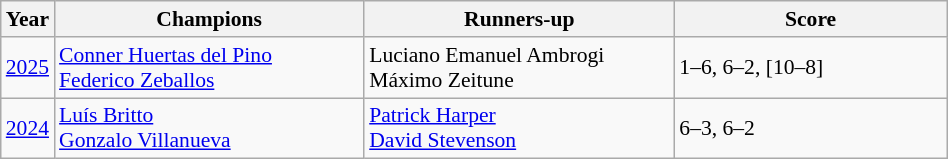<table class="wikitable" style="font-size:90%">
<tr>
<th>Year</th>
<th width="200">Champions</th>
<th width="200">Runners-up</th>
<th width="175">Score</th>
</tr>
<tr>
<td><a href='#'>2025</a></td>
<td> <a href='#'>Conner Huertas del Pino</a><br> <a href='#'>Federico Zeballos</a></td>
<td> Luciano Emanuel Ambrogi<br> Máximo Zeitune</td>
<td>1–6, 6–2, [10–8]</td>
</tr>
<tr>
<td><a href='#'>2024</a></td>
<td> <a href='#'>Luís Britto</a><br> <a href='#'>Gonzalo Villanueva</a></td>
<td> <a href='#'>Patrick Harper</a><br> <a href='#'>David Stevenson</a></td>
<td>6–3, 6–2</td>
</tr>
</table>
